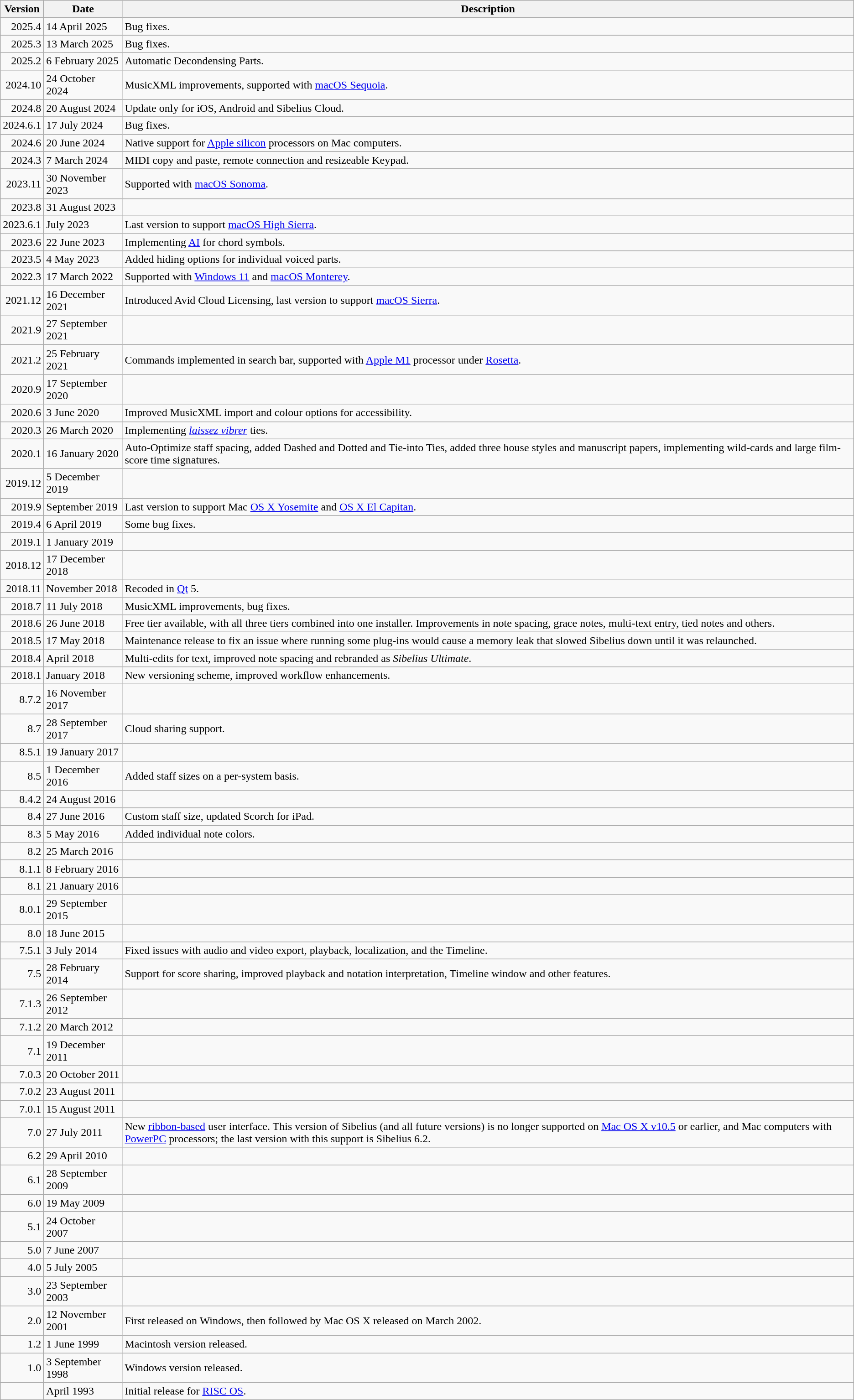<table class="wikitable">
<tr>
<th>Version</th>
<th>Date</th>
<th>Description</th>
</tr>
<tr>
<td style="text-align: right;">2025.4</td>
<td>14 April 2025</td>
<td>Bug fixes.</td>
</tr>
<tr>
<td style="text-align: right;">2025.3</td>
<td>13 March 2025</td>
<td>Bug fixes.</td>
</tr>
<tr>
<td style="text-align: right;">2025.2</td>
<td>6 February 2025</td>
<td>Automatic Decondensing Parts.</td>
</tr>
<tr>
<td style="text-align: right;">2024.10</td>
<td>24 October 2024</td>
<td>MusicXML improvements, supported with <a href='#'>macOS Sequoia</a>.</td>
</tr>
<tr>
<td style="text-align: right;">2024.8</td>
<td>20 August 2024</td>
<td>Update only for iOS, Android and Sibelius Cloud.</td>
</tr>
<tr>
<td style="text-align: right;">2024.6.1</td>
<td>17 July 2024</td>
<td>Bug fixes.</td>
</tr>
<tr>
<td style="text-align: right;">2024.6</td>
<td>20 June 2024</td>
<td>Native support for <a href='#'>Apple silicon</a> processors on Mac computers.</td>
</tr>
<tr>
<td style="text-align: right;">2024.3</td>
<td>7 March 2024</td>
<td>MIDI copy and paste, remote connection and resizeable Keypad.</td>
</tr>
<tr>
<td style="text-align: right;">2023.11</td>
<td>30 November 2023</td>
<td>Supported with <a href='#'>macOS Sonoma</a>.</td>
</tr>
<tr>
<td style="text-align: right;">2023.8</td>
<td>31 August 2023</td>
<td></td>
</tr>
<tr>
<td style="text-align: right;">2023.6.1</td>
<td>July 2023</td>
<td>Last version to support <a href='#'>macOS High Sierra</a>.</td>
</tr>
<tr>
<td style="text-align: right;">2023.6</td>
<td>22 June 2023</td>
<td>Implementing <a href='#'>AI</a> for chord symbols.</td>
</tr>
<tr>
<td style="text-align: right;">2023.5</td>
<td>4 May 2023</td>
<td>Added hiding options for individual voiced parts.</td>
</tr>
<tr>
<td style="text-align: right;">2022.3</td>
<td>17 March 2022</td>
<td>Supported with <a href='#'>Windows 11</a> and <a href='#'>macOS Monterey</a>.</td>
</tr>
<tr>
<td style="text-align: right;">2021.12</td>
<td>16 December 2021</td>
<td>Introduced Avid Cloud Licensing, last version to support <a href='#'>macOS Sierra</a>.</td>
</tr>
<tr>
<td style="text-align: right;">2021.9</td>
<td>27 September 2021</td>
<td></td>
</tr>
<tr>
<td style="text-align: right;">2021.2</td>
<td>25 February 2021</td>
<td>Commands implemented in search bar, supported with <a href='#'>Apple M1</a> processor under <a href='#'>Rosetta</a>.</td>
</tr>
<tr>
<td style="text-align: right;">2020.9</td>
<td>17 September 2020</td>
<td></td>
</tr>
<tr>
<td style="text-align: right;">2020.6</td>
<td>3 June 2020</td>
<td>Improved MusicXML import and colour options for accessibility.</td>
</tr>
<tr>
<td style="text-align: right;">2020.3</td>
<td>26 March 2020</td>
<td>Implementing <em><a href='#'>laissez vibrer</a></em> ties.</td>
</tr>
<tr>
<td style="text-align: right;">2020.1</td>
<td>16 January 2020</td>
<td>Auto-Optimize staff spacing, added Dashed and Dotted and Tie-into Ties, added three house styles and manuscript papers, implementing wild-cards and large film-score time signatures.</td>
</tr>
<tr>
<td style="text-align: right;">2019.12</td>
<td>5 December 2019</td>
<td></td>
</tr>
<tr>
<td style="text-align: right;">2019.9</td>
<td>September 2019</td>
<td>Last version to support Mac <a href='#'>OS X Yosemite</a> and <a href='#'>OS X El Capitan</a>.</td>
</tr>
<tr>
<td style="text-align: right;">2019.4</td>
<td>6 April 2019</td>
<td>Some bug fixes.</td>
</tr>
<tr>
<td style="text-align: right;">2019.1</td>
<td>1 January 2019</td>
<td></td>
</tr>
<tr>
<td style="text-align: right;">2018.12</td>
<td>17 December 2018</td>
<td></td>
</tr>
<tr>
<td style="text-align: right;">2018.11</td>
<td>November 2018</td>
<td>Recoded in <a href='#'>Qt</a> 5.</td>
</tr>
<tr>
<td style="text-align: right;">2018.7</td>
<td>11 July 2018</td>
<td>MusicXML improvements, bug fixes.</td>
</tr>
<tr>
<td style="text-align: right;">2018.6</td>
<td>26 June 2018</td>
<td>Free tier available, with all three tiers combined into one installer. Improvements in note spacing, grace notes, multi-text entry, tied notes and others.</td>
</tr>
<tr>
<td style="text-align: right;">2018.5</td>
<td>17 May 2018</td>
<td>Maintenance release to fix an issue where running some plug-ins would cause a memory leak that slowed Sibelius down until it was relaunched.</td>
</tr>
<tr>
<td style="text-align: right;">2018.4</td>
<td>April 2018</td>
<td>Multi-edits for text, improved note spacing and rebranded as <em>Sibelius Ultimate</em>.</td>
</tr>
<tr>
<td style="text-align: right;">2018.1</td>
<td>January 2018</td>
<td>New versioning scheme, improved workflow enhancements.</td>
</tr>
<tr>
<td style="text-align: right;">8.7.2</td>
<td>16 November 2017</td>
<td></td>
</tr>
<tr>
<td style="text-align: right;">8.7</td>
<td>28 September 2017</td>
<td>Cloud sharing support.</td>
</tr>
<tr>
<td style="text-align: right;">8.5.1</td>
<td>19 January 2017</td>
<td></td>
</tr>
<tr>
<td style="text-align: right;">8.5</td>
<td>1 December 2016</td>
<td>Added staff sizes on a per-system basis.</td>
</tr>
<tr>
<td style="text-align: right;">8.4.2</td>
<td>24 August 2016</td>
<td></td>
</tr>
<tr>
<td style="text-align: right;">8.4</td>
<td>27 June 2016</td>
<td>Custom staff size, updated Scorch for iPad.</td>
</tr>
<tr>
<td style="text-align: right;">8.3</td>
<td>5 May 2016</td>
<td>Added individual note colors.</td>
</tr>
<tr>
<td style="text-align: right;">8.2</td>
<td>25 March 2016</td>
<td></td>
</tr>
<tr>
<td style="text-align: right;">8.1.1</td>
<td>8 February 2016</td>
<td></td>
</tr>
<tr>
<td style="text-align: right;">8.1</td>
<td>21 January 2016</td>
<td></td>
</tr>
<tr>
<td style="text-align: right;">8.0.1</td>
<td>29 September 2015</td>
<td></td>
</tr>
<tr>
<td style="text-align: right;">8.0</td>
<td>18 June 2015</td>
<td></td>
</tr>
<tr>
<td style="text-align: right;">7.5.1</td>
<td>3 July 2014</td>
<td>Fixed issues with audio and video export, playback, localization, and the Timeline.</td>
</tr>
<tr>
<td style="text-align: right;">7.5</td>
<td>28 February 2014</td>
<td>Support for score sharing, improved playback and notation interpretation, Timeline window and other features.</td>
</tr>
<tr>
<td style="text-align: right;">7.1.3</td>
<td>26 September 2012</td>
<td></td>
</tr>
<tr>
<td style="text-align: right;">7.1.2</td>
<td>20 March 2012</td>
<td></td>
</tr>
<tr>
<td style="text-align: right;">7.1</td>
<td>19 December 2011</td>
<td></td>
</tr>
<tr>
<td style="text-align: right;">7.0.3</td>
<td>20 October 2011</td>
<td></td>
</tr>
<tr>
<td style="text-align: right;">7.0.2</td>
<td>23 August 2011</td>
<td></td>
</tr>
<tr>
<td style="text-align: right;">7.0.1</td>
<td>15 August 2011</td>
<td></td>
</tr>
<tr>
<td style="text-align: right;">7.0</td>
<td>27 July 2011</td>
<td>New <a href='#'>ribbon-based</a> user interface. This version of Sibelius (and all future versions) is no longer supported on <a href='#'>Mac OS X v10.5</a> or earlier, and Mac computers with <a href='#'>PowerPC</a> processors; the last version with this support is Sibelius 6.2.</td>
</tr>
<tr>
<td style="text-align: right;">6.2</td>
<td>29 April 2010</td>
<td></td>
</tr>
<tr>
<td style="text-align: right;">6.1</td>
<td>28 September 2009</td>
<td></td>
</tr>
<tr>
<td style="text-align: right;">6.0</td>
<td>19 May 2009</td>
<td></td>
</tr>
<tr>
<td style="text-align: right;">5.1</td>
<td>24 October 2007</td>
<td></td>
</tr>
<tr>
<td style="text-align: right;">5.0</td>
<td>7 June 2007</td>
<td></td>
</tr>
<tr>
<td style="text-align: right;">4.0</td>
<td>5 July 2005</td>
<td></td>
</tr>
<tr>
<td style="text-align: right;">3.0</td>
<td>23 September 2003</td>
<td></td>
</tr>
<tr>
<td style="text-align: right;">2.0</td>
<td>12 November 2001</td>
<td>First released on Windows, then followed by Mac OS X released on March 2002.</td>
</tr>
<tr>
<td style="text-align: right;">1.2</td>
<td>1 June 1999</td>
<td>Macintosh version released.</td>
</tr>
<tr>
<td style="text-align: right;">1.0</td>
<td>3 September 1998</td>
<td>Windows version released.</td>
</tr>
<tr>
<td style="text-align: right;"></td>
<td>April 1993</td>
<td>Initial release for <a href='#'>RISC OS</a>.</td>
</tr>
</table>
